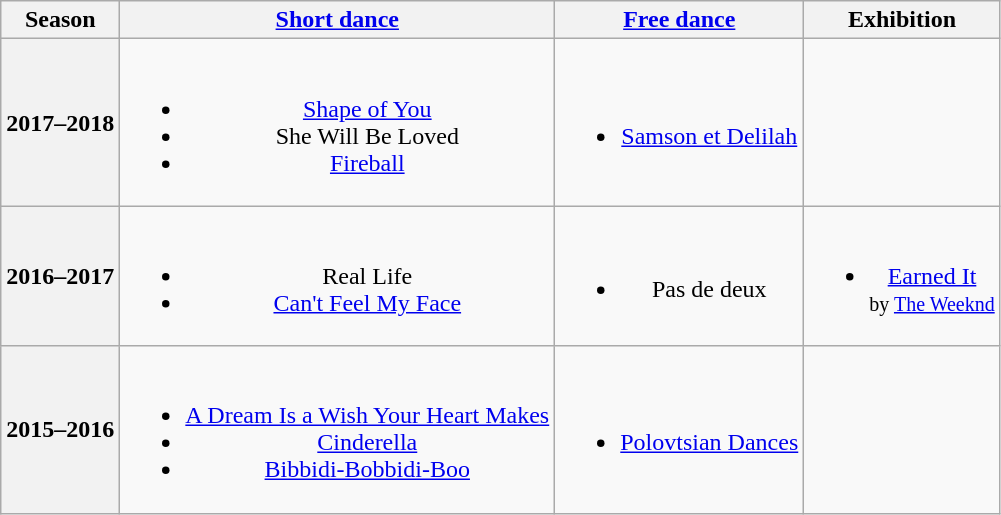<table class="wikitable" style="text-align:center">
<tr>
<th>Season</th>
<th><a href='#'>Short dance</a></th>
<th><a href='#'>Free dance</a></th>
<th>Exhibition</th>
</tr>
<tr>
<th>2017–2018 <br></th>
<td><br><ul><li><a href='#'>Shape of You</a> <br></li><li>She Will Be Loved <br> </li><li><a href='#'>Fireball</a> <br></li></ul></td>
<td><br><ul><li><a href='#'>Samson et Delilah</a> <br> </li></ul></td>
<td></td>
</tr>
<tr>
<th>2016–2017 <br> </th>
<td><br><ul><li> Real Life <br></li><li> <a href='#'>Can't Feel My Face</a> <br></li></ul></td>
<td><br><ul><li>Pas de deux <br></li></ul></td>
<td><br><ul><li><a href='#'>Earned It</a><br><small>by <a href='#'>The Weeknd</a></small></li></ul></td>
</tr>
<tr>
<th>2015–2016 <br> </th>
<td><br><ul><li> <a href='#'>A Dream Is a Wish Your Heart Makes</a> <br></li><li> <a href='#'>Cinderella</a> <br></li><li> <a href='#'>Bibbidi-Bobbidi-Boo</a> <br></li></ul></td>
<td><br><ul><li><a href='#'>Polovtsian Dances</a> <br></li></ul></td>
<td></td>
</tr>
</table>
